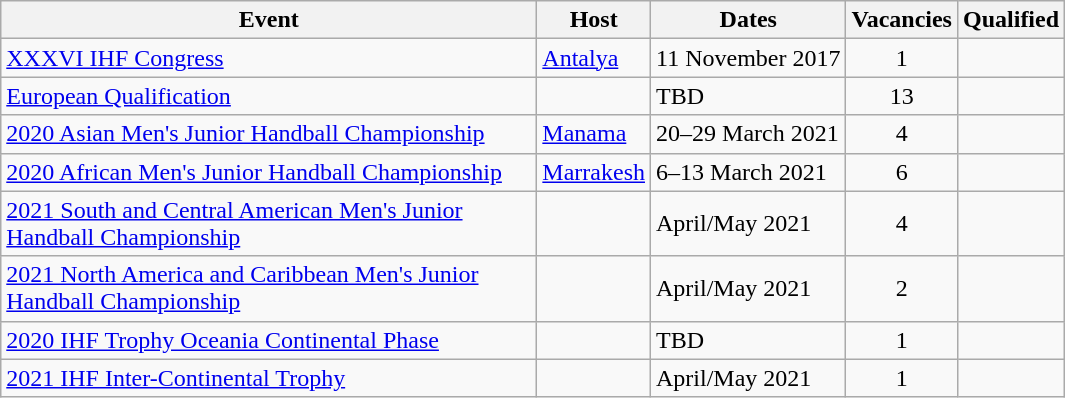<table class="wikitable">
<tr>
<th width=350>Event</th>
<th>Host</th>
<th>Dates</th>
<th>Vacancies</th>
<th>Qualified</th>
</tr>
<tr>
<td><a href='#'>XXXVI IHF Congress</a></td>
<td> <a href='#'>Antalya</a></td>
<td>11 November 2017</td>
<td align="center">1</td>
<td></td>
</tr>
<tr>
<td><a href='#'>European Qualification</a></td>
<td></td>
<td>TBD</td>
<td align="center">13</td>
<td></td>
</tr>
<tr>
<td><a href='#'>2020 Asian Men's Junior Handball Championship</a></td>
<td> <a href='#'>Manama</a></td>
<td>20–29 March 2021</td>
<td align="center">4</td>
<td></td>
</tr>
<tr>
<td><a href='#'>2020 African Men's Junior Handball Championship</a></td>
<td> <a href='#'>Marrakesh</a></td>
<td>6–13 March 2021</td>
<td align="center">6</td>
<td></td>
</tr>
<tr>
<td><a href='#'>2021 South and Central American Men's Junior Handball Championship</a></td>
<td></td>
<td>April/May 2021</td>
<td align="center">4</td>
<td></td>
</tr>
<tr>
<td><a href='#'>2021 North America and Caribbean Men's Junior Handball Championship</a></td>
<td></td>
<td>April/May 2021</td>
<td align="center">2</td>
<td></td>
</tr>
<tr>
<td><a href='#'>2020 IHF Trophy Oceania Continental Phase</a></td>
<td></td>
<td>TBD</td>
<td align="center">1</td>
<td></td>
</tr>
<tr>
<td><a href='#'>2021 IHF Inter-Continental Trophy</a></td>
<td></td>
<td>April/May 2021</td>
<td align="center">1</td>
<td></td>
</tr>
</table>
